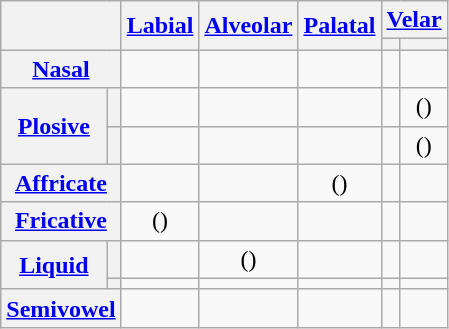<table class="wikitable" style="text-align:center;">
<tr>
<th rowspan="2" colspan="2"></th>
<th rowspan="2"><a href='#'>Labial</a></th>
<th rowspan="2"><a href='#'>Alveolar</a></th>
<th rowspan="2"><a href='#'>Palatal</a></th>
<th colspan="2"><a href='#'>Velar</a></th>
</tr>
<tr>
<th></th>
<th></th>
</tr>
<tr>
<th colspan="2"><a href='#'>Nasal</a></th>
<td></td>
<td></td>
<td></td>
<td> </td>
<td></td>
</tr>
<tr>
<th rowspan="2"><a href='#'>Plosive</a></th>
<th></th>
<td></td>
<td></td>
<td></td>
<td></td>
<td>() </td>
</tr>
<tr>
<th></th>
<td></td>
<td></td>
<td></td>
<td></td>
<td>() </td>
</tr>
<tr>
<th colspan="2"><a href='#'>Affricate</a></th>
<td></td>
<td></td>
<td>() </td>
<td></td>
<td></td>
</tr>
<tr>
<th colspan="2"><a href='#'>Fricative</a></th>
<td>() </td>
<td></td>
<td></td>
<td></td>
<td></td>
</tr>
<tr>
<th rowspan="2"><a href='#'>Liquid</a></th>
<th></th>
<td></td>
<td>()</td>
<td></td>
<td></td>
<td></td>
</tr>
<tr>
<th></th>
<td></td>
<td></td>
<td></td>
<td></td>
<td></td>
</tr>
<tr>
<th colspan="2"><a href='#'>Semivowel</a></th>
<td></td>
<td></td>
<td> </td>
<td></td>
<td></td>
</tr>
</table>
